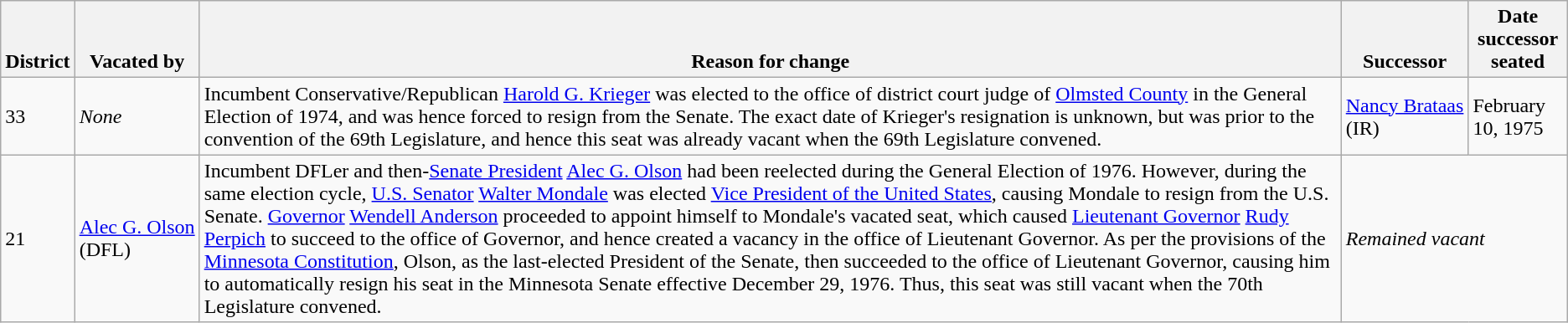<table class="wikitable sortable">
<tr style="vertical-align:bottom;">
<th>District</th>
<th>Vacated by</th>
<th>Reason for change</th>
<th>Successor</th>
<th>Date successor<br>seated</th>
</tr>
<tr>
<td>33</td>
<td nowrap><em>None</em></td>
<td>Incumbent Conservative/Republican <a href='#'>Harold G. Krieger</a> was elected to the office of district court judge of <a href='#'>Olmsted County</a> in the General Election of 1974, and was hence forced to resign from the Senate. The exact date of Krieger's resignation is unknown, but was prior to the convention of the 69th Legislature, and hence this seat was already vacant when the 69th Legislature convened.</td>
<td nowrap ><a href='#'>Nancy Brataas</a><br>(IR)</td>
<td>February 10, 1975</td>
</tr>
<tr>
<td>21</td>
<td nowrap ><a href='#'>Alec G. Olson</a><br>(DFL)</td>
<td>Incumbent DFLer and then-<a href='#'>Senate President</a> <a href='#'>Alec G. Olson</a> had been reelected during the General Election of 1976. However, during the same election cycle, <a href='#'>U.S. Senator</a> <a href='#'>Walter Mondale</a> was elected <a href='#'>Vice President of the United States</a>, causing Mondale to resign from the U.S. Senate. <a href='#'>Governor</a> <a href='#'>Wendell Anderson</a> proceeded to appoint himself to Mondale's vacated seat, which caused <a href='#'>Lieutenant Governor</a> <a href='#'>Rudy Perpich</a> to succeed to the office of Governor, and hence created a vacancy in the office of Lieutenant Governor. As per the provisions of the <a href='#'>Minnesota Constitution</a>, Olson, as the last-elected President of the Senate, then succeeded to the office of Lieutenant Governor, causing him to automatically resign his seat in the Minnesota Senate effective December 29, 1976. Thus, this seat was still vacant when the 70th Legislature convened.</td>
<td colspan=2><em>Remained vacant</em></td>
</tr>
</table>
